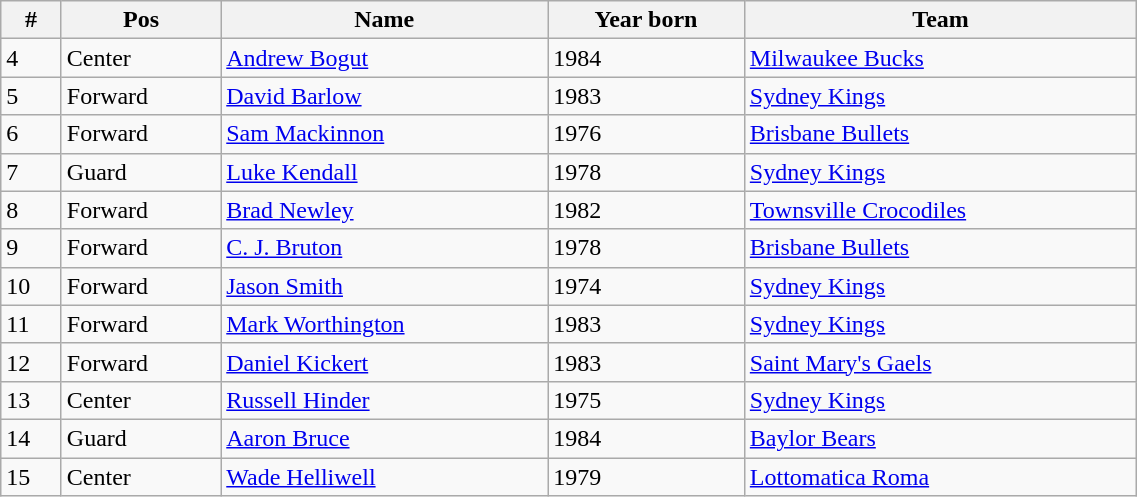<table class="wikitable" width=60%>
<tr>
<th>#</th>
<th>Pos</th>
<th>Name</th>
<th>Year born</th>
<th>Team</th>
</tr>
<tr>
<td>4</td>
<td>Center</td>
<td><a href='#'>Andrew Bogut</a></td>
<td>1984</td>
<td> <a href='#'>Milwaukee Bucks</a></td>
</tr>
<tr>
<td>5</td>
<td>Forward</td>
<td><a href='#'>David Barlow</a></td>
<td>1983</td>
<td> <a href='#'>Sydney Kings</a></td>
</tr>
<tr>
<td>6</td>
<td>Forward</td>
<td><a href='#'>Sam Mackinnon</a></td>
<td>1976</td>
<td> <a href='#'>Brisbane Bullets</a></td>
</tr>
<tr>
<td>7</td>
<td>Guard</td>
<td><a href='#'>Luke Kendall</a></td>
<td>1978</td>
<td> <a href='#'>Sydney Kings</a></td>
</tr>
<tr>
<td>8</td>
<td>Forward</td>
<td><a href='#'>Brad Newley</a></td>
<td>1982</td>
<td> <a href='#'>Townsville Crocodiles</a></td>
</tr>
<tr>
<td>9</td>
<td>Forward</td>
<td><a href='#'>C. J. Bruton</a></td>
<td>1978</td>
<td> <a href='#'>Brisbane Bullets</a></td>
</tr>
<tr>
<td>10</td>
<td>Forward</td>
<td><a href='#'>Jason Smith</a></td>
<td>1974</td>
<td> <a href='#'>Sydney Kings</a></td>
</tr>
<tr>
<td>11</td>
<td>Forward</td>
<td><a href='#'>Mark Worthington</a></td>
<td>1983</td>
<td> <a href='#'>Sydney Kings</a></td>
</tr>
<tr>
<td>12</td>
<td>Forward</td>
<td><a href='#'>Daniel Kickert</a></td>
<td>1983</td>
<td> <a href='#'>Saint Mary's Gaels</a></td>
</tr>
<tr>
<td>13</td>
<td>Center</td>
<td><a href='#'>Russell Hinder</a></td>
<td>1975</td>
<td> <a href='#'>Sydney Kings</a></td>
</tr>
<tr>
<td>14</td>
<td>Guard</td>
<td><a href='#'>Aaron Bruce</a></td>
<td>1984</td>
<td> <a href='#'>Baylor Bears</a></td>
</tr>
<tr>
<td>15</td>
<td>Center</td>
<td><a href='#'>Wade Helliwell</a></td>
<td>1979</td>
<td> <a href='#'>Lottomatica Roma</a></td>
</tr>
</table>
